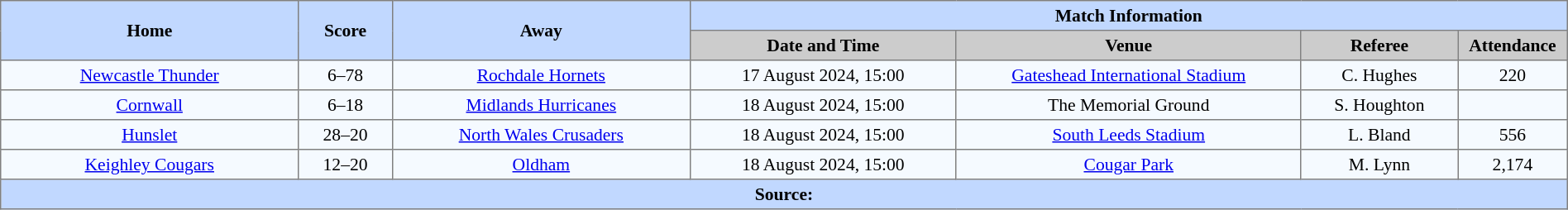<table border=1 style="border-collapse:collapse; font-size:90%; text-align:center;" cellpadding=3 cellspacing=0 width=100%>
<tr bgcolor=#C1D8FF>
<th scope="col" rowspan=2 width=19%>Home</th>
<th scope="col" rowspan=2 width=6%>Score</th>
<th scope="col" rowspan=2 width=19%>Away</th>
<th colspan=6>Match Information</th>
</tr>
<tr bgcolor=#CCCCCC>
<th scope="col" width=17%>Date and Time</th>
<th scope="col" width=22%>Venue</th>
<th scope="col" width=10%>Referee</th>
<th scope="col" width=7%>Attendance</th>
</tr>
<tr bgcolor=#F5FAFF>
<td> <a href='#'>Newcastle Thunder</a></td>
<td>6–78</td>
<td> <a href='#'>Rochdale Hornets</a></td>
<td>17 August 2024, 15:00</td>
<td><a href='#'>Gateshead International Stadium</a></td>
<td>C. Hughes</td>
<td>220</td>
</tr>
<tr bgcolor=#F5FAFF>
<td> <a href='#'>Cornwall</a></td>
<td>6–18</td>
<td> <a href='#'>Midlands Hurricanes</a></td>
<td>18 August 2024, 15:00</td>
<td>The Memorial Ground</td>
<td>S. Houghton</td>
<td></td>
</tr>
<tr bgcolor=#F5FAFF>
<td> <a href='#'>Hunslet</a></td>
<td>28–20</td>
<td>  <a href='#'>North Wales Crusaders</a></td>
<td>18 August 2024, 15:00</td>
<td><a href='#'>South Leeds Stadium</a></td>
<td>L. Bland</td>
<td>556</td>
</tr>
<tr bgcolor=#F5FAFF>
<td> <a href='#'>Keighley Cougars</a></td>
<td>12–20</td>
<td> <a href='#'>Oldham</a></td>
<td>18 August 2024, 15:00</td>
<td><a href='#'>Cougar Park</a></td>
<td>M. Lynn</td>
<td>2,174</td>
</tr>
<tr style="background:#c1d8ff;">
<th colspan=7>Source:</th>
</tr>
</table>
